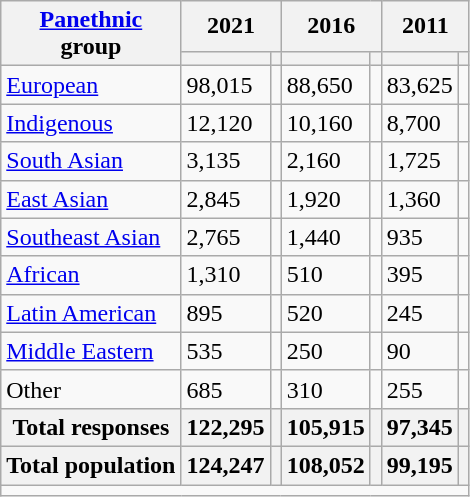<table class="wikitable collapsible sortable">
<tr>
<th rowspan="2"><a href='#'>Panethnic</a><br>group</th>
<th colspan="2">2021</th>
<th colspan="2">2016</th>
<th colspan="2">2011</th>
</tr>
<tr>
<th><a href='#'></a></th>
<th></th>
<th></th>
<th></th>
<th></th>
<th></th>
</tr>
<tr>
<td><a href='#'>European</a></td>
<td>98,015</td>
<td></td>
<td>88,650</td>
<td></td>
<td>83,625</td>
<td></td>
</tr>
<tr>
<td><a href='#'>Indigenous</a></td>
<td>12,120</td>
<td></td>
<td>10,160</td>
<td></td>
<td>8,700</td>
<td></td>
</tr>
<tr>
<td><a href='#'>South Asian</a></td>
<td>3,135</td>
<td></td>
<td>2,160</td>
<td></td>
<td>1,725</td>
<td></td>
</tr>
<tr>
<td><a href='#'>East Asian</a></td>
<td>2,845</td>
<td></td>
<td>1,920</td>
<td></td>
<td>1,360</td>
<td></td>
</tr>
<tr>
<td><a href='#'>Southeast Asian</a></td>
<td>2,765</td>
<td></td>
<td>1,440</td>
<td></td>
<td>935</td>
<td></td>
</tr>
<tr>
<td><a href='#'>African</a></td>
<td>1,310</td>
<td></td>
<td>510</td>
<td></td>
<td>395</td>
<td></td>
</tr>
<tr>
<td><a href='#'>Latin American</a></td>
<td>895</td>
<td></td>
<td>520</td>
<td></td>
<td>245</td>
<td></td>
</tr>
<tr>
<td><a href='#'>Middle Eastern</a></td>
<td>535</td>
<td></td>
<td>250</td>
<td></td>
<td>90</td>
<td></td>
</tr>
<tr>
<td>Other</td>
<td>685</td>
<td></td>
<td>310</td>
<td></td>
<td>255</td>
<td></td>
</tr>
<tr>
<th>Total responses</th>
<th>122,295</th>
<th></th>
<th>105,915</th>
<th></th>
<th>97,345</th>
<th></th>
</tr>
<tr>
<th>Total population</th>
<th>124,247</th>
<th></th>
<th>108,052</th>
<th></th>
<th>99,195</th>
<th></th>
</tr>
<tr class="sortbottom">
<td colspan="15"></td>
</tr>
</table>
